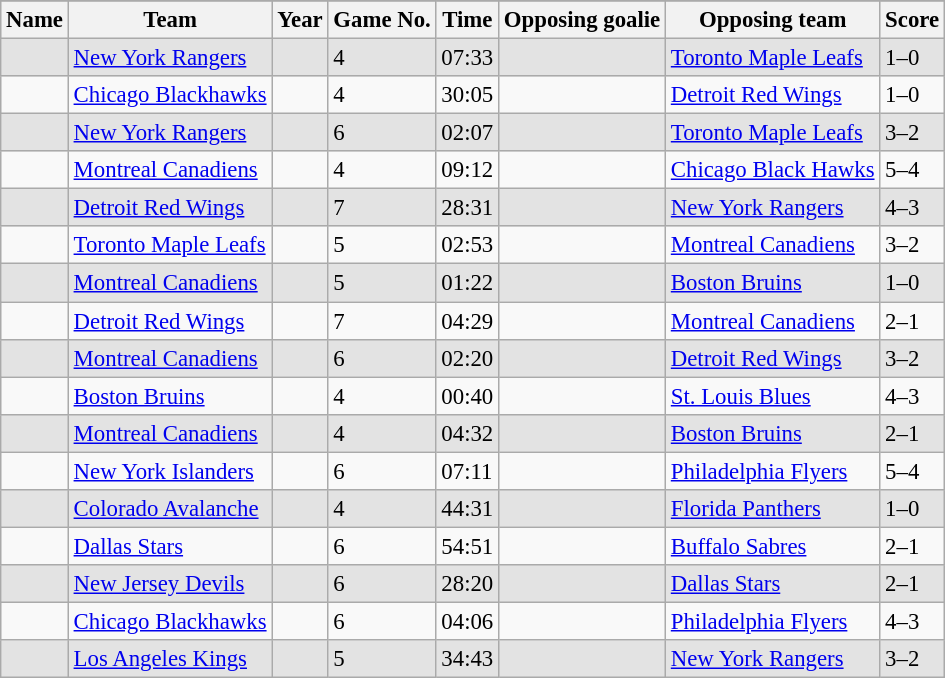<table class="wikitable sortable" style="font-size: 95%;">
<tr style="white-space: nowrap;">
</tr>
<tr style="background: #e3e3e3;">
<th>Name</th>
<th>Team</th>
<th>Year</th>
<th>Game No.</th>
<th>Time</th>
<th>Opposing goalie</th>
<th>Opposing team</th>
<th>Score</th>
</tr>
<tr style="background: #e3e3e3;">
<td></td>
<td><a href='#'>New York Rangers</a></td>
<td></td>
<td>4</td>
<td>07:33</td>
<td></td>
<td><a href='#'>Toronto Maple Leafs</a></td>
<td>1–0</td>
</tr>
<tr>
<td></td>
<td><a href='#'>Chicago Blackhawks</a></td>
<td></td>
<td>4</td>
<td>30:05</td>
<td></td>
<td><a href='#'>Detroit Red Wings</a></td>
<td>1–0</td>
</tr>
<tr style="background: #e3e3e3;">
<td></td>
<td><a href='#'>New York Rangers</a></td>
<td></td>
<td>6</td>
<td>02:07</td>
<td></td>
<td><a href='#'>Toronto Maple Leafs</a></td>
<td>3–2</td>
</tr>
<tr>
<td></td>
<td><a href='#'>Montreal Canadiens</a></td>
<td></td>
<td>4</td>
<td>09:12</td>
<td></td>
<td><a href='#'>Chicago Black Hawks</a></td>
<td>5–4</td>
</tr>
<tr style="background: #e3e3e3;">
<td></td>
<td><a href='#'>Detroit Red Wings</a></td>
<td></td>
<td>7</td>
<td>28:31</td>
<td></td>
<td><a href='#'>New York Rangers</a></td>
<td>4–3</td>
</tr>
<tr>
<td></td>
<td><a href='#'>Toronto Maple Leafs</a></td>
<td></td>
<td>5</td>
<td>02:53</td>
<td></td>
<td><a href='#'>Montreal Canadiens</a></td>
<td>3–2</td>
</tr>
<tr style="background: #e3e3e3;">
<td></td>
<td><a href='#'>Montreal Canadiens</a></td>
<td></td>
<td>5</td>
<td>01:22</td>
<td></td>
<td><a href='#'>Boston Bruins</a></td>
<td>1–0</td>
</tr>
<tr>
<td></td>
<td><a href='#'>Detroit Red Wings</a></td>
<td></td>
<td>7</td>
<td>04:29</td>
<td></td>
<td><a href='#'>Montreal Canadiens</a></td>
<td>2–1</td>
</tr>
<tr style="background: #e3e3e3;">
<td></td>
<td><a href='#'>Montreal Canadiens</a></td>
<td></td>
<td>6</td>
<td>02:20</td>
<td></td>
<td><a href='#'>Detroit Red Wings</a></td>
<td>3–2</td>
</tr>
<tr>
<td></td>
<td><a href='#'>Boston Bruins</a></td>
<td></td>
<td>4</td>
<td>00:40</td>
<td></td>
<td><a href='#'>St. Louis Blues</a></td>
<td>4–3</td>
</tr>
<tr style="background: #e3e3e3;">
<td></td>
<td><a href='#'>Montreal Canadiens</a></td>
<td></td>
<td>4</td>
<td>04:32</td>
<td></td>
<td><a href='#'>Boston Bruins</a></td>
<td>2–1</td>
</tr>
<tr>
<td></td>
<td><a href='#'>New York Islanders</a></td>
<td></td>
<td>6</td>
<td>07:11</td>
<td></td>
<td><a href='#'>Philadelphia Flyers</a></td>
<td>5–4</td>
</tr>
<tr style="background: #e3e3e3;">
<td></td>
<td><a href='#'>Colorado Avalanche</a></td>
<td></td>
<td>4</td>
<td>44:31</td>
<td></td>
<td><a href='#'>Florida Panthers</a></td>
<td>1–0</td>
</tr>
<tr>
<td></td>
<td><a href='#'>Dallas Stars</a></td>
<td></td>
<td>6</td>
<td>54:51</td>
<td></td>
<td><a href='#'>Buffalo Sabres</a></td>
<td>2–1</td>
</tr>
<tr style="background: #e3e3e3;">
<td></td>
<td><a href='#'>New Jersey Devils</a></td>
<td></td>
<td>6</td>
<td>28:20</td>
<td></td>
<td><a href='#'>Dallas Stars</a></td>
<td>2–1</td>
</tr>
<tr>
<td></td>
<td><a href='#'>Chicago Blackhawks</a></td>
<td></td>
<td>6</td>
<td>04:06</td>
<td></td>
<td><a href='#'>Philadelphia Flyers</a></td>
<td>4–3</td>
</tr>
<tr style="background: #e3e3e3;">
<td></td>
<td><a href='#'>Los Angeles Kings</a></td>
<td></td>
<td>5</td>
<td>34:43</td>
<td></td>
<td><a href='#'>New York Rangers</a></td>
<td>3–2</td>
</tr>
</table>
